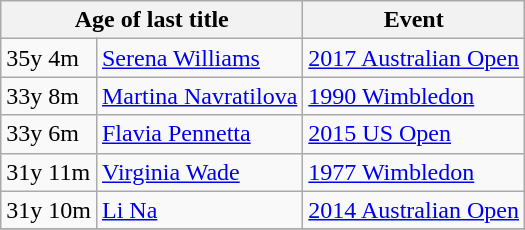<table class=wikitable>
<tr>
<th colspan=2>Age of last title</th>
<th>Event</th>
</tr>
<tr>
<td>35y 4m</td>
<td> <a href='#'>Serena Williams</a></td>
<td><a href='#'>2017 Australian Open</a></td>
</tr>
<tr>
<td>33y 8m</td>
<td> <a href='#'>Martina Navratilova</a></td>
<td><a href='#'>1990 Wimbledon</a></td>
</tr>
<tr>
<td>33y 6m</td>
<td> <a href='#'>Flavia Pennetta</a></td>
<td><a href='#'>2015 US Open</a></td>
</tr>
<tr>
<td>31y 11m</td>
<td> <a href='#'>Virginia Wade</a></td>
<td><a href='#'>1977 Wimbledon</a></td>
</tr>
<tr>
<td>31y 10m</td>
<td> <a href='#'>Li Na</a></td>
<td><a href='#'>2014 Australian Open</a></td>
</tr>
<tr>
</tr>
</table>
